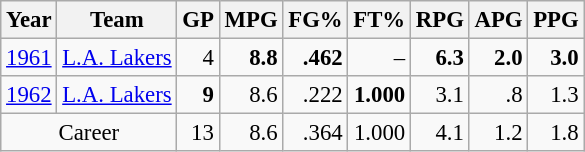<table class="wikitable sortable" style="font-size:95%; text-align:right;">
<tr>
<th>Year</th>
<th>Team</th>
<th>GP</th>
<th>MPG</th>
<th>FG%</th>
<th>FT%</th>
<th>RPG</th>
<th>APG</th>
<th>PPG</th>
</tr>
<tr>
<td style="text-align:left;"><a href='#'>1961</a></td>
<td style="text-align:left;"><a href='#'>L.A. Lakers</a></td>
<td>4</td>
<td><strong>8.8</strong></td>
<td><strong>.462</strong></td>
<td>–</td>
<td><strong>6.3</strong></td>
<td><strong>2.0</strong></td>
<td><strong>3.0</strong></td>
</tr>
<tr>
<td style="text-align:left;"><a href='#'>1962</a></td>
<td style="text-align:left;"><a href='#'>L.A. Lakers</a></td>
<td><strong>9</strong></td>
<td>8.6</td>
<td>.222</td>
<td><strong>1.000</strong></td>
<td>3.1</td>
<td>.8</td>
<td>1.3</td>
</tr>
<tr>
<td colspan="2" style="text-align:center;">Career</td>
<td>13</td>
<td>8.6</td>
<td>.364</td>
<td>1.000</td>
<td>4.1</td>
<td>1.2</td>
<td>1.8</td>
</tr>
</table>
